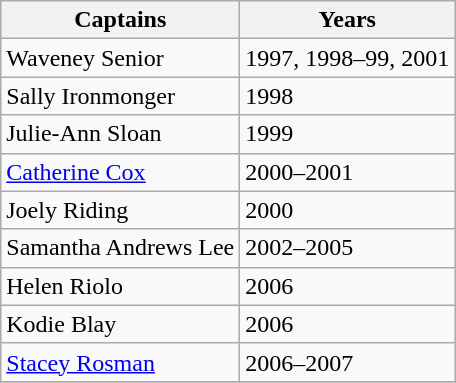<table class="wikitable collapsible">
<tr>
<th>Captains</th>
<th>Years</th>
</tr>
<tr>
<td>Waveney Senior</td>
<td>1997, 1998–99, 2001</td>
</tr>
<tr>
<td>Sally Ironmonger</td>
<td>1998</td>
</tr>
<tr>
<td>Julie-Ann Sloan</td>
<td>1999</td>
</tr>
<tr>
<td><a href='#'>Catherine Cox</a></td>
<td>2000–2001</td>
</tr>
<tr>
<td>Joely Riding</td>
<td>2000</td>
</tr>
<tr>
<td>Samantha Andrews Lee</td>
<td>2002–2005</td>
</tr>
<tr>
<td>Helen Riolo</td>
<td>2006</td>
</tr>
<tr>
<td>Kodie Blay</td>
<td>2006</td>
</tr>
<tr>
<td><a href='#'>Stacey Rosman</a></td>
<td>2006–2007</td>
</tr>
<tr>
</tr>
</table>
